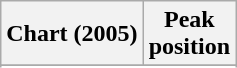<table class="wikitable sortable plainrowheaders" style="text-align:center">
<tr>
<th scope="col">Chart (2005)</th>
<th scope="col">Peak<br> position</th>
</tr>
<tr>
</tr>
<tr>
</tr>
</table>
